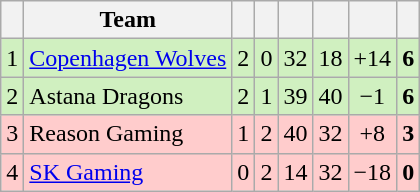<table class="wikitable" style="text-align: center;">
<tr>
<th></th>
<th>Team</th>
<th></th>
<th></th>
<th></th>
<th></th>
<th></th>
<th></th>
</tr>
<tr style="background: #D0F0C0;">
<td>1</td>
<td style="text-align: left;"><a href='#'>Copenhagen Wolves</a></td>
<td>2</td>
<td>0</td>
<td>32</td>
<td>18</td>
<td>+14</td>
<td><strong>6</strong></td>
</tr>
<tr style="background: #D0F0C0;">
<td>2</td>
<td style="text-align: left;">Astana Dragons</td>
<td>2</td>
<td>1</td>
<td>39</td>
<td>40</td>
<td>−1</td>
<td><strong>6</strong></td>
</tr>
<tr style="background: #FFCCCC;">
<td>3</td>
<td style="text-align: left;">Reason Gaming</td>
<td>1</td>
<td>2</td>
<td>40</td>
<td>32</td>
<td>+8</td>
<td><strong>3</strong></td>
</tr>
<tr style="background: #FFCCCC;">
<td>4</td>
<td style="text-align: left;"><a href='#'>SK Gaming</a></td>
<td>0</td>
<td>2</td>
<td>14</td>
<td>32</td>
<td>−18</td>
<td><strong>0</strong></td>
</tr>
</table>
